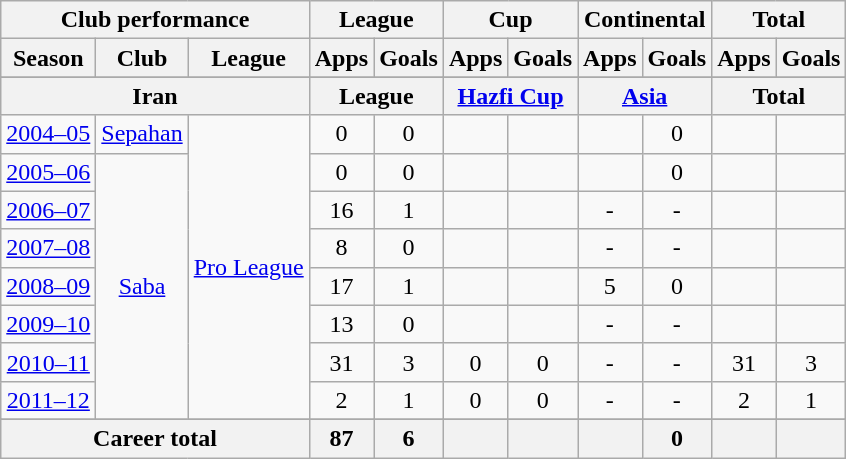<table class="wikitable" style="text-align:center">
<tr>
<th colspan=3>Club performance</th>
<th colspan=2>League</th>
<th colspan=2>Cup</th>
<th colspan=2>Continental</th>
<th colspan=2>Total</th>
</tr>
<tr>
<th>Season</th>
<th>Club</th>
<th>League</th>
<th>Apps</th>
<th>Goals</th>
<th>Apps</th>
<th>Goals</th>
<th>Apps</th>
<th>Goals</th>
<th>Apps</th>
<th>Goals</th>
</tr>
<tr>
</tr>
<tr>
<th colspan=3>Iran</th>
<th colspan=2>League</th>
<th colspan=2><a href='#'>Hazfi Cup</a></th>
<th colspan=2><a href='#'>Asia</a></th>
<th colspan=2>Total</th>
</tr>
<tr>
<td><a href='#'>2004–05</a></td>
<td rowspan="1"><a href='#'>Sepahan</a></td>
<td rowspan="8"><a href='#'>Pro League</a></td>
<td>0</td>
<td>0</td>
<td></td>
<td></td>
<td></td>
<td>0</td>
<td></td>
<td></td>
</tr>
<tr>
<td><a href='#'>2005–06</a></td>
<td rowspan="7"><a href='#'>Saba</a></td>
<td>0</td>
<td>0</td>
<td></td>
<td></td>
<td></td>
<td>0</td>
<td></td>
<td></td>
</tr>
<tr>
<td><a href='#'>2006–07</a></td>
<td>16</td>
<td>1</td>
<td></td>
<td></td>
<td>-</td>
<td>-</td>
<td></td>
<td></td>
</tr>
<tr>
<td><a href='#'>2007–08</a></td>
<td>8</td>
<td>0</td>
<td></td>
<td></td>
<td>-</td>
<td>-</td>
<td></td>
<td></td>
</tr>
<tr>
<td><a href='#'>2008–09</a></td>
<td>17</td>
<td>1</td>
<td></td>
<td></td>
<td>5</td>
<td>0</td>
<td></td>
<td></td>
</tr>
<tr>
<td><a href='#'>2009–10</a></td>
<td>13</td>
<td>0</td>
<td></td>
<td></td>
<td>-</td>
<td>-</td>
<td></td>
<td></td>
</tr>
<tr>
<td><a href='#'>2010–11</a></td>
<td>31</td>
<td>3</td>
<td>0</td>
<td>0</td>
<td>-</td>
<td>-</td>
<td>31</td>
<td>3</td>
</tr>
<tr>
<td><a href='#'>2011–12</a></td>
<td>2</td>
<td>1</td>
<td>0</td>
<td>0</td>
<td>-</td>
<td>-</td>
<td>2</td>
<td>1</td>
</tr>
<tr>
</tr>
<tr>
<th colspan=3>Career total</th>
<th>87</th>
<th>6</th>
<th></th>
<th></th>
<th></th>
<th>0</th>
<th></th>
<th></th>
</tr>
</table>
